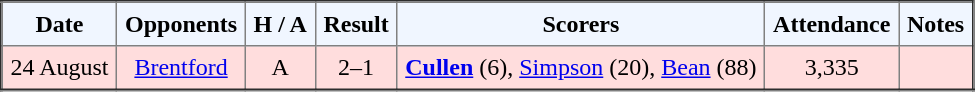<table border="2" cellpadding="5" style="border-collapse:collapse; text-align:center;">
<tr bgcolor="#f0f6ff">
<th>Date</th>
<th>Opponents</th>
<th>H / A</th>
<th>Result</th>
<th>Scorers</th>
<th>Attendance</th>
<th>Notes</th>
</tr>
<tr bgcolor=#ffdddd>
<td>24 August</td>
<td><a href='#'>Brentford</a></td>
<td>A</td>
<td>2–1</td>
<td><strong><a href='#'>Cullen</a></strong> (6), <a href='#'>Simpson</a> (20), <a href='#'>Bean</a> (88)</td>
<td>3,335</td>
<td></td>
</tr>
</table>
